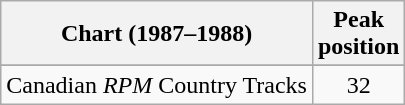<table class="wikitable sortable">
<tr>
<th align="left">Chart (1987–1988)</th>
<th align="center">Peak<br>position</th>
</tr>
<tr>
</tr>
<tr>
<td align="left">Canadian <em>RPM</em> Country Tracks</td>
<td align="center">32</td>
</tr>
</table>
